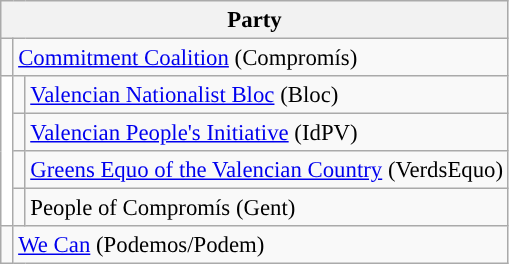<table class="wikitable" style="text-align:left; font-size:95%;">
<tr>
<th colspan="3">Party</th>
</tr>
<tr>
<td width="1"></td>
<td colspan="2"><a href='#'>Commitment Coalition</a> (Compromís)</td>
</tr>
<tr>
<td rowspan="4" bgcolor="white"></td>
<td width="1"></td>
<td><a href='#'>Valencian Nationalist Bloc</a> (Bloc)</td>
</tr>
<tr>
<td></td>
<td><a href='#'>Valencian People's Initiative</a> (IdPV)</td>
</tr>
<tr>
<td></td>
<td><a href='#'>Greens Equo of the Valencian Country</a> (VerdsEquo)</td>
</tr>
<tr>
<td></td>
<td>People of Compromís (Gent)</td>
</tr>
<tr>
<td></td>
<td colspan="2"><a href='#'>We Can</a> (Podemos/Podem)</td>
</tr>
</table>
